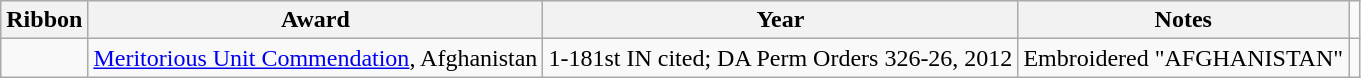<table class="wikitable" align="left">
<tr bgcolor="#efefef">
<th>Ribbon</th>
<th>Award</th>
<th>Year</th>
<th>Notes</th>
</tr>
<tr>
<td></td>
<td><a href='#'>Meritorious Unit Commendation</a>, Afghanistan</td>
<td>1-181st IN cited; DA Perm Orders 326-26, 2012</td>
<td>Embroidered "AFGHANISTAN"</td>
<td></td>
</tr>
</table>
